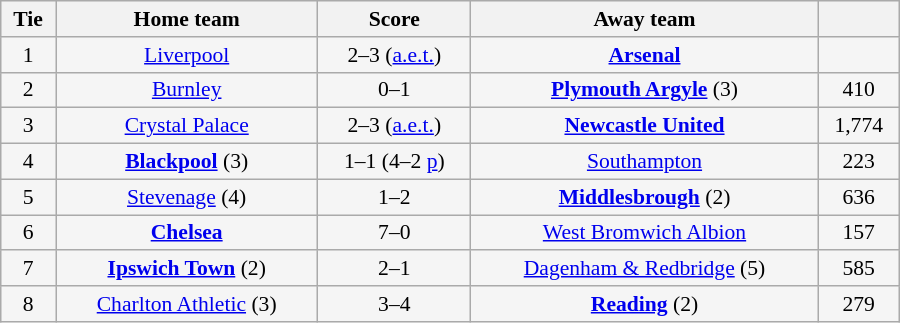<table class="wikitable" style="width: 600px; background:WhiteSmoke; text-align:center; font-size:90%">
<tr>
<th>Tie</th>
<th>Home team</th>
<th>Score</th>
<th>Away team</th>
<th></th>
</tr>
<tr>
<td>1</td>
<td><a href='#'>Liverpool</a></td>
<td>2–3 (<a href='#'>a.e.t.</a>)</td>
<td><strong><a href='#'>Arsenal</a></strong></td>
<td></td>
</tr>
<tr>
<td>2</td>
<td><a href='#'>Burnley</a></td>
<td>0–1</td>
<td><strong><a href='#'>Plymouth Argyle</a></strong> (3)</td>
<td>410</td>
</tr>
<tr>
<td>3</td>
<td><a href='#'>Crystal Palace</a></td>
<td>2–3 (<a href='#'>a.e.t.</a>)</td>
<td><strong><a href='#'>Newcastle United</a></strong></td>
<td>1,774</td>
</tr>
<tr>
<td>4</td>
<td><strong><a href='#'>Blackpool</a></strong> (3)</td>
<td>1–1 (4–2 <a href='#'>p</a>)</td>
<td><a href='#'>Southampton</a></td>
<td>223</td>
</tr>
<tr>
<td>5</td>
<td><a href='#'>Stevenage</a> (4)</td>
<td>1–2</td>
<td><strong><a href='#'>Middlesbrough</a></strong> (2)</td>
<td>636</td>
</tr>
<tr>
<td>6</td>
<td><strong><a href='#'>Chelsea</a></strong></td>
<td>7–0</td>
<td><a href='#'>West Bromwich Albion</a></td>
<td>157</td>
</tr>
<tr>
<td>7</td>
<td><strong><a href='#'>Ipswich Town</a></strong> (2)</td>
<td>2–1</td>
<td><a href='#'>Dagenham & Redbridge</a> (5)</td>
<td>585</td>
</tr>
<tr>
<td>8</td>
<td><a href='#'>Charlton Athletic</a> (3)</td>
<td>3–4</td>
<td><strong><a href='#'>Reading</a></strong> (2)</td>
<td>279</td>
</tr>
</table>
